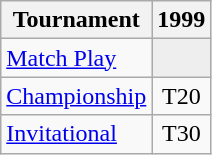<table class="wikitable" style="text-align:center;">
<tr>
<th>Tournament</th>
<th>1999</th>
</tr>
<tr>
<td align="left"><a href='#'>Match Play</a></td>
<td style="background:#eeeeee;"></td>
</tr>
<tr>
<td align="left"><a href='#'>Championship</a></td>
<td>T20</td>
</tr>
<tr>
<td align="left"><a href='#'>Invitational</a></td>
<td>T30</td>
</tr>
</table>
